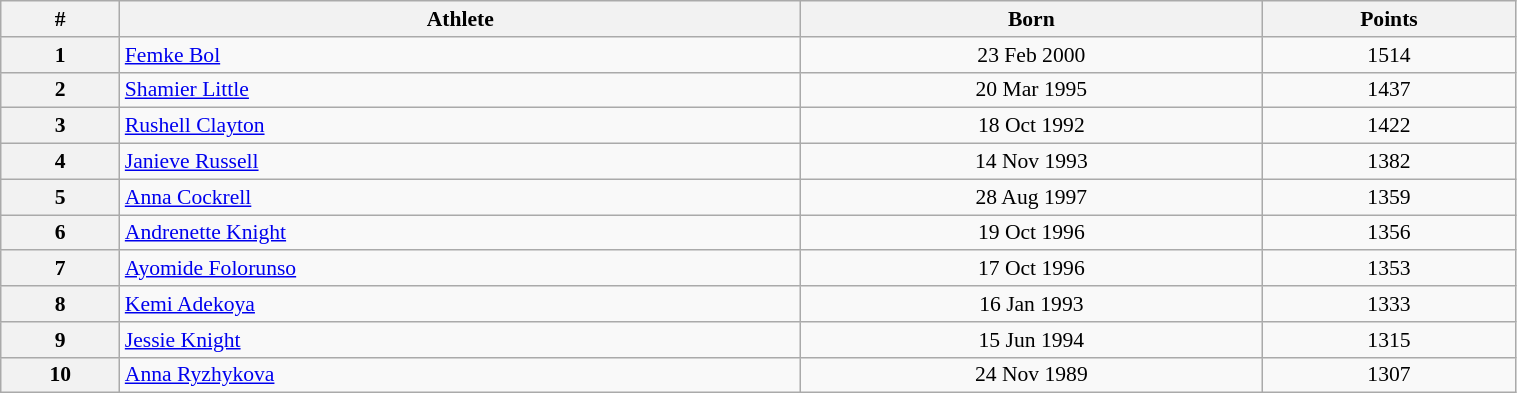<table class="wikitable" width=80% style="font-size:90%; text-align:center;">
<tr>
<th>#</th>
<th>Athlete</th>
<th>Born</th>
<th>Points</th>
</tr>
<tr>
<th>1</th>
<td align=left> <a href='#'>Femke Bol</a></td>
<td>23 Feb 2000</td>
<td>1514</td>
</tr>
<tr>
<th>2</th>
<td align=left> <a href='#'>Shamier Little</a></td>
<td>20 Mar 1995</td>
<td>1437</td>
</tr>
<tr>
<th>3</th>
<td align=left> <a href='#'>Rushell Clayton</a></td>
<td>18 Oct 1992</td>
<td>1422</td>
</tr>
<tr>
<th>4</th>
<td align=left> <a href='#'>Janieve Russell</a></td>
<td>14 Nov 1993</td>
<td>1382</td>
</tr>
<tr>
<th>5</th>
<td align=left> <a href='#'>Anna Cockrell</a></td>
<td>28 Aug 1997</td>
<td>1359</td>
</tr>
<tr>
<th>6</th>
<td align=left> <a href='#'>Andrenette Knight</a></td>
<td>19 Oct 1996</td>
<td>1356</td>
</tr>
<tr>
<th>7</th>
<td align=left> <a href='#'>Ayomide Folorunso</a></td>
<td>17 Oct 1996</td>
<td>1353</td>
</tr>
<tr>
<th>8</th>
<td align=left> <a href='#'>Kemi Adekoya</a></td>
<td>16 Jan 1993</td>
<td>1333</td>
</tr>
<tr>
<th>9</th>
<td align=left> <a href='#'>Jessie Knight</a></td>
<td>15 Jun 1994</td>
<td>1315</td>
</tr>
<tr>
<th>10</th>
<td align=left> <a href='#'>Anna Ryzhykova</a></td>
<td>24 Nov 1989</td>
<td>1307</td>
</tr>
</table>
